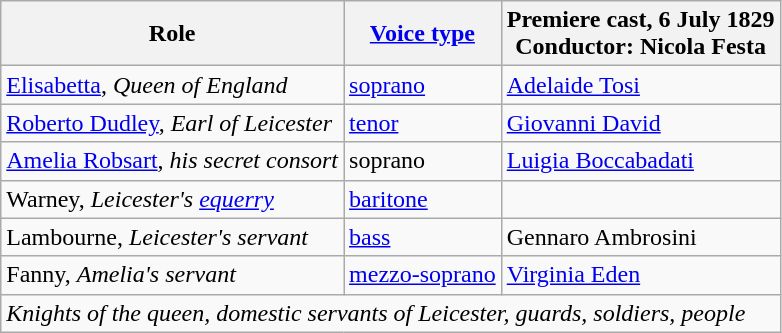<table class="wikitable">
<tr>
<th>Role</th>
<th><a href='#'>Voice type</a></th>
<th>Premiere cast, 6 July 1829<br>Conductor: Nicola Festa</th>
</tr>
<tr>
<td><a href='#'>Elisabetta</a>, <em>Queen of England</em></td>
<td><a href='#'>soprano</a></td>
<td><a href='#'>Adelaide Tosi</a></td>
</tr>
<tr>
<td><a href='#'>Roberto Dudley</a>, <em>Earl of Leicester</em></td>
<td><a href='#'>tenor</a></td>
<td><a href='#'>Giovanni David</a></td>
</tr>
<tr>
<td><a href='#'>Amelia Robsart</a>, <em>his secret consort</em></td>
<td>soprano</td>
<td><a href='#'>Luigia Boccabadati</a></td>
</tr>
<tr>
<td>Warney, <em>Leicester's <a href='#'>equerry</a></em></td>
<td><a href='#'>baritone</a></td>
<td></td>
</tr>
<tr>
<td>Lambourne, <em>Leicester's servant</em></td>
<td><a href='#'>bass</a></td>
<td>Gennaro Ambrosini</td>
</tr>
<tr>
<td>Fanny, <em>Amelia's servant</em></td>
<td><a href='#'>mezzo-soprano</a></td>
<td><a href='#'>Virginia Eden</a></td>
</tr>
<tr>
<td colspan="3"><em>Knights of the queen, domestic servants of Leicester, guards, soldiers, people</em></td>
</tr>
</table>
